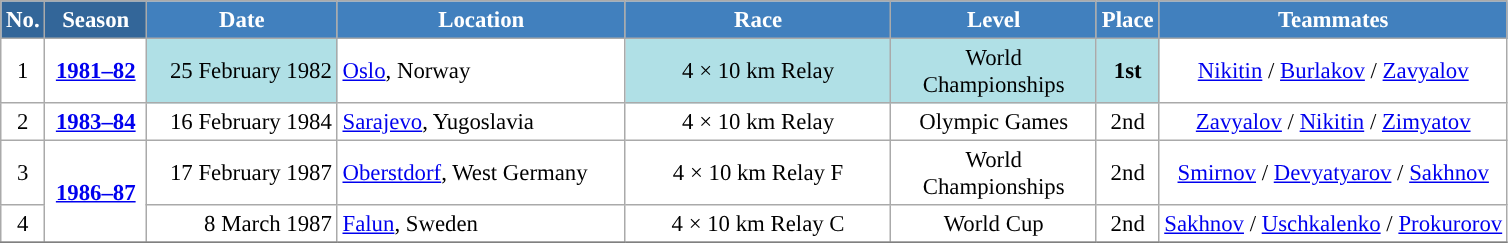<table class="wikitable sortable" style="font-size:95%; text-align:center; border:grey solid 1px; border-collapse:collapse; background:#ffffff;">
<tr style="background:#efefef;">
<th style="background-color:#369; color:white;">No.</th>
<th style="background-color:#369; color:white;">Season</th>
<th style="background-color:#4180be; color:white; width:120px;">Date</th>
<th style="background-color:#4180be; color:white; width:185px;">Location</th>
<th style="background-color:#4180be; color:white; width:170px;">Race</th>
<th style="background-color:#4180be; color:white; width:130px;">Level</th>
<th style="background-color:#4180be; color:white;">Place</th>
<th style="background-color:#4180be; color:white;">Teammates</th>
</tr>
<tr>
<td align=center>1</td>
<td rowspan=1 align=center><strong><a href='#'>1981–82</a></strong></td>
<td bgcolor="#BOEOE6" align=right>25 February 1982</td>
<td align=left> <a href='#'>Oslo</a>, Norway</td>
<td bgcolor="#BOEOE6">4 × 10 km Relay</td>
<td bgcolor="#BOEOE6">World Championships</td>
<td bgcolor="#BOEOE6"><strong>1st</strong></td>
<td><a href='#'>Nikitin</a> / <a href='#'>Burlakov</a> / <a href='#'>Zavyalov</a></td>
</tr>
<tr>
<td align=center>2</td>
<td rowspan=1 align=center><strong> <a href='#'>1983–84</a> </strong></td>
<td align=right>16 February 1984</td>
<td align=left> <a href='#'>Sarajevo</a>, Yugoslavia</td>
<td>4 × 10 km Relay</td>
<td>Olympic Games</td>
<td>2nd</td>
<td><a href='#'>Zavyalov</a> / <a href='#'>Nikitin</a> / <a href='#'>Zimyatov</a></td>
</tr>
<tr>
<td align=center>3</td>
<td rowspan=2 align=center><strong><a href='#'>1986–87</a></strong></td>
<td align=right>17 February 1987</td>
<td align=left> <a href='#'>Oberstdorf</a>, West Germany</td>
<td>4 × 10 km Relay F</td>
<td>World Championships</td>
<td>2nd</td>
<td><a href='#'>Smirnov</a> / <a href='#'>Devyatyarov</a> / <a href='#'>Sakhnov</a></td>
</tr>
<tr>
<td align=center>4</td>
<td align=right>8 March 1987</td>
<td align=left> <a href='#'>Falun</a>, Sweden</td>
<td>4 × 10 km Relay C</td>
<td>World Cup</td>
<td>2nd</td>
<td><a href='#'>Sakhnov</a> / <a href='#'>Uschkalenko</a> / <a href='#'>Prokurorov</a></td>
</tr>
<tr>
</tr>
</table>
